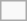<table class="infobox">
<tr>
<td></td>
<td></td>
</tr>
</table>
